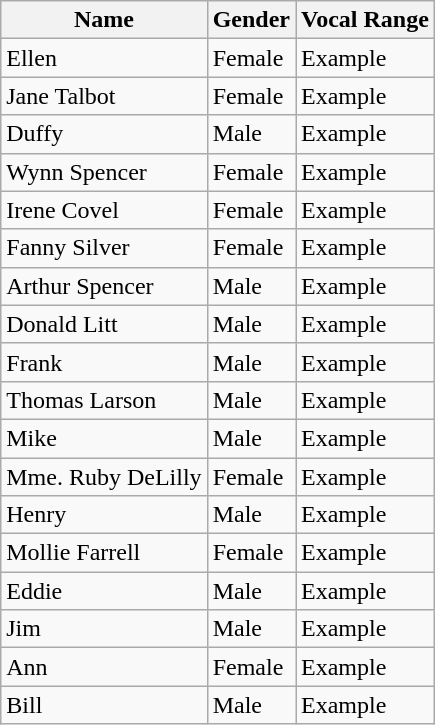<table class="wikitable">
<tr>
<th>Name</th>
<th>Gender</th>
<th>Vocal Range</th>
</tr>
<tr>
<td>Ellen</td>
<td>Female</td>
<td>Example</td>
</tr>
<tr>
<td>Jane Talbot</td>
<td>Female</td>
<td>Example</td>
</tr>
<tr>
<td>Duffy</td>
<td>Male</td>
<td>Example</td>
</tr>
<tr>
<td>Wynn Spencer</td>
<td>Female</td>
<td>Example</td>
</tr>
<tr>
<td>Irene Covel</td>
<td>Female</td>
<td>Example</td>
</tr>
<tr>
<td>Fanny Silver</td>
<td>Female</td>
<td>Example</td>
</tr>
<tr>
<td>Arthur Spencer</td>
<td>Male</td>
<td>Example</td>
</tr>
<tr>
<td>Donald Litt</td>
<td>Male</td>
<td>Example</td>
</tr>
<tr>
<td>Frank</td>
<td>Male</td>
<td>Example</td>
</tr>
<tr>
<td>Thomas Larson</td>
<td>Male</td>
<td>Example</td>
</tr>
<tr>
<td>Mike</td>
<td>Male</td>
<td>Example</td>
</tr>
<tr>
<td>Mme. Ruby DeLilly</td>
<td>Female</td>
<td>Example</td>
</tr>
<tr>
<td>Henry</td>
<td>Male</td>
<td>Example</td>
</tr>
<tr>
<td>Mollie Farrell</td>
<td>Female</td>
<td>Example</td>
</tr>
<tr>
<td>Eddie</td>
<td>Male</td>
<td>Example</td>
</tr>
<tr>
<td>Jim</td>
<td>Male</td>
<td>Example</td>
</tr>
<tr>
<td>Ann</td>
<td>Female</td>
<td>Example</td>
</tr>
<tr>
<td>Bill</td>
<td>Male</td>
<td>Example</td>
</tr>
</table>
